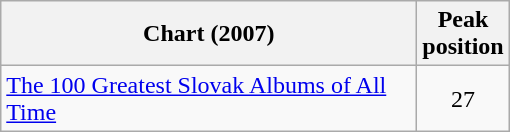<table class="wikitable">
<tr>
<th width="270">Chart (2007)</th>
<th>Peak<br>position</th>
</tr>
<tr>
<td><a href='#'>The 100 Greatest Slovak Albums of All Time</a></td>
<td align="center">27</td>
</tr>
</table>
